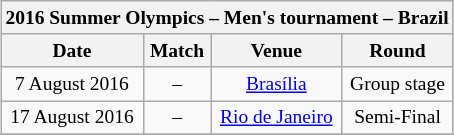<table class="wikitable" style="margin:1em auto 1em auto; text-align:center; font-size:small;">
<tr>
<th colspan="4">2016 Summer Olympics – Men's tournament – Brazil</th>
</tr>
<tr>
<th>Date</th>
<th>Match</th>
<th>Venue</th>
<th>Round</th>
</tr>
<tr>
<td>7 August 2016</td>
<td> – </td>
<td><a href='#'>Brasília</a></td>
<td>Group stage</td>
</tr>
<tr>
<td>17 August 2016</td>
<td> – </td>
<td><a href='#'>Rio de Janeiro</a></td>
<td>Semi-Final</td>
</tr>
<tr>
</tr>
</table>
